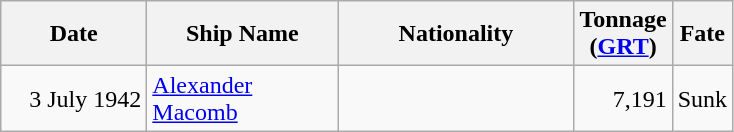<table class="wikitable sortable">
<tr>
<th width="90px">Date</th>
<th width="120px">Ship Name</th>
<th width="150px">Nationality</th>
<th width="25px">Tonnage (<a href='#'>GRT</a>)</th>
<th width="30px">Fate</th>
</tr>
<tr>
<td align="right">3 July 1942</td>
<td align="left"><a href='#'>Alexander Macomb</a></td>
<td align="left"></td>
<td align="right">7,191</td>
<td align="left">Sunk</td>
</tr>
</table>
